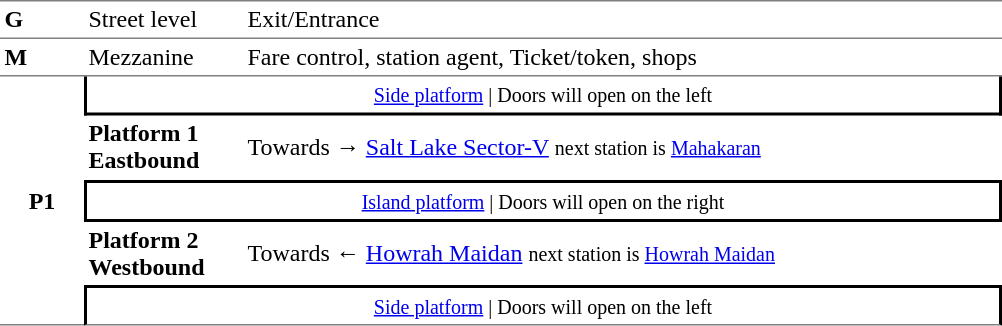<table border="0" cellspacing="0" cellpadding="3">
<tr>
<td width="50" valign="top" style="border-top:solid 1px gray;border-bottom:solid 1px gray;"><strong>G</strong></td>
<td width="100" valign="top" style="border-top:solid 1px gray;border-bottom:solid 1px gray;">Street level</td>
<td width="500" valign="top" style="border-top:solid 1px gray;border-bottom:solid 1px gray;">Exit/Entrance</td>
</tr>
<tr>
<td style="border-bottom:solid 1px gray;"><strong>M</strong></td>
<td style="border-bottom:solid 1px gray;">Mezzanine</td>
<td style="border-bottom:solid 1px gray;">Fare control, station agent, Ticket/token, shops</td>
</tr>
<tr>
<td rowspan="5" style="border-bottom:solid 1px grey;text-align:center;"><strong>P1</strong></td>
<td colspan="2" style="border-right:solid 2px black;border-left:solid 2px black;border-bottom:solid 2px black;text-align:center;"><small><a href='#'>Side platform</a> | Doors will open on the left </small></td>
</tr>
<tr>
<td width="100" style="border-bottom:solid 1px white;"><span><strong>Platform 1</strong><br><strong>Eastbound</strong></span></td>
<td width="500" style="border-bottom:solid 1px white;">Towards → <a href='#'>Salt Lake Sector-V</a> <small>next station is <a href='#'>Mahakaran</a></small></td>
</tr>
<tr>
<td colspan="2" style="border-top:solid 2px black;border-right:solid 2px black;border-left:solid 2px black;border-bottom:solid 2px black;text-align:center;"><small><a href='#'>Island platform</a> | Doors will open on the right </small></td>
</tr>
<tr>
<td width="100"><span><strong>Platform 2</strong><br><strong>Westbound</strong></span></td>
<td width="500">Towards ← <a href='#'>Howrah Maidan</a> <small>next station is <a href='#'>Howrah Maidan</a></small></td>
</tr>
<tr>
<td colspan="2" style="border-top:solid 2px black;border-right:solid 2px black;border-left:solid 2px black;border-bottom:solid 1px gray;text-align:center;"><small><a href='#'>Side platform</a> | Doors will open on the left </small></td>
</tr>
</table>
